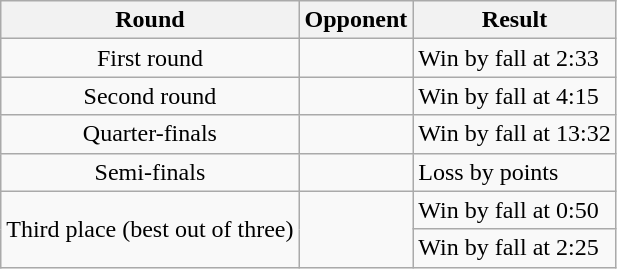<table class="wikitable" style=" text-align:center;">
<tr>
<th>Round</th>
<th>Opponent</th>
<th>Result</th>
</tr>
<tr>
<td>First round</td>
<td></td>
<td align=left>Win by fall at 2:33</td>
</tr>
<tr>
<td>Second round</td>
<td></td>
<td align=left>Win by fall at 4:15</td>
</tr>
<tr>
<td>Quarter-finals</td>
<td></td>
<td align=left>Win by fall at 13:32</td>
</tr>
<tr>
<td>Semi-finals</td>
<td></td>
<td align=left>Loss by points</td>
</tr>
<tr>
<td rowspan=2>Third place (best out of three)</td>
<td rowspan=2></td>
<td align=left>Win by fall at 0:50</td>
</tr>
<tr>
<td align=left>Win by fall at 2:25 </td>
</tr>
</table>
